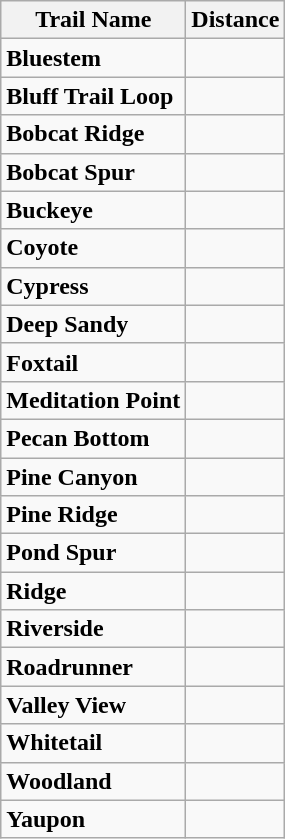<table class="wikitable">
<tr>
<th>Trail Name</th>
<th>Distance</th>
</tr>
<tr>
<td><strong>Bluestem</strong></td>
<td></td>
</tr>
<tr>
<td><strong>Bluff Trail Loop</strong></td>
<td></td>
</tr>
<tr>
<td><strong>Bobcat Ridge</strong></td>
<td></td>
</tr>
<tr>
<td><strong>Bobcat Spur</strong></td>
<td></td>
</tr>
<tr>
<td><strong>Buckeye</strong></td>
<td></td>
</tr>
<tr>
<td><strong>Coyote</strong></td>
<td></td>
</tr>
<tr>
<td><strong>Cypress</strong></td>
<td></td>
</tr>
<tr>
<td><strong>Deep Sandy</strong></td>
<td></td>
</tr>
<tr>
<td><strong>Foxtail</strong></td>
<td></td>
</tr>
<tr>
<td><strong>Meditation Point</strong></td>
<td></td>
</tr>
<tr>
<td><strong>Pecan Bottom</strong></td>
<td></td>
</tr>
<tr>
<td><strong>Pine Canyon</strong></td>
<td></td>
</tr>
<tr>
<td><strong>Pine Ridge</strong></td>
<td></td>
</tr>
<tr>
<td><strong>Pond Spur</strong></td>
<td></td>
</tr>
<tr>
<td><strong>Ridge</strong></td>
<td></td>
</tr>
<tr>
<td><strong>Riverside</strong></td>
<td></td>
</tr>
<tr>
<td><strong>Roadrunner</strong></td>
<td></td>
</tr>
<tr>
<td><strong>Valley View</strong></td>
<td></td>
</tr>
<tr>
<td><strong>Whitetail</strong></td>
<td></td>
</tr>
<tr>
<td><strong>Woodland</strong></td>
<td></td>
</tr>
<tr>
<td><strong>Yaupon</strong></td>
<td></td>
</tr>
</table>
